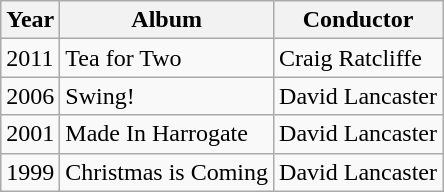<table class="sortable wikitable">
<tr>
<th>Year</th>
<th>Album</th>
<th>Conductor</th>
</tr>
<tr>
<td>2011</td>
<td>Tea for Two</td>
<td>Craig Ratcliffe</td>
</tr>
<tr>
<td>2006</td>
<td>Swing!</td>
<td>David Lancaster</td>
</tr>
<tr>
<td>2001</td>
<td>Made In Harrogate</td>
<td>David Lancaster</td>
</tr>
<tr>
<td>1999</td>
<td>Christmas is Coming</td>
<td>David Lancaster</td>
</tr>
</table>
